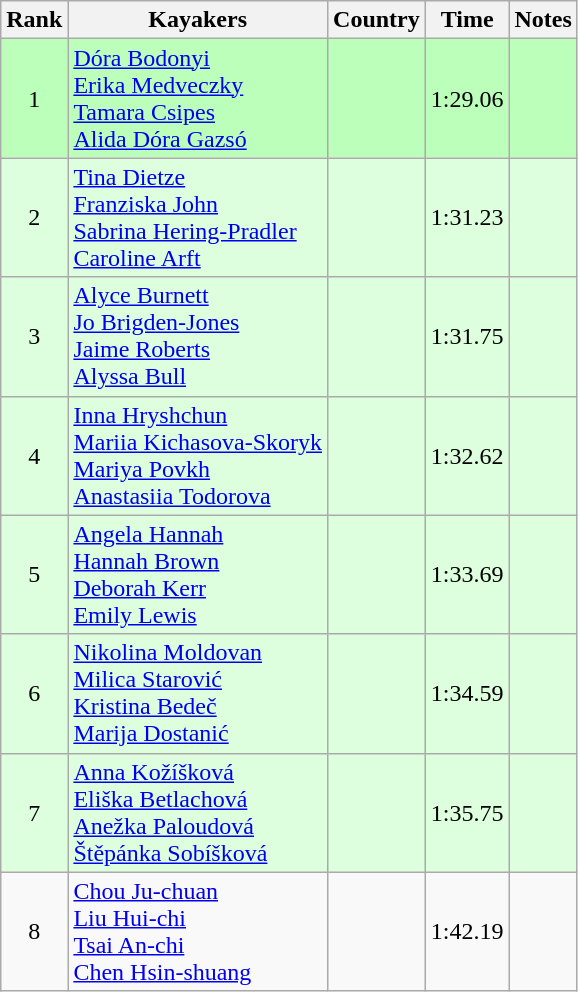<table class="wikitable" style="text-align:center">
<tr>
<th>Rank</th>
<th>Kayakers</th>
<th>Country</th>
<th>Time</th>
<th>Notes</th>
</tr>
<tr bgcolor=bbffbb>
<td>1</td>
<td align="left"><a href='#'>Dóra Bodonyi</a><br><a href='#'>Erika Medveczky</a><br><a href='#'>Tamara Csipes</a><br><a href='#'>Alida Dóra Gazsó</a></td>
<td align="left"></td>
<td>1:29.06</td>
<td></td>
</tr>
<tr bgcolor=ddffdd>
<td>2</td>
<td align="left"><a href='#'>Tina Dietze</a><br><a href='#'>Franziska John</a><br><a href='#'>Sabrina Hering-Pradler</a><br><a href='#'>Caroline Arft</a></td>
<td align="left"></td>
<td>1:31.23</td>
<td></td>
</tr>
<tr bgcolor=ddffdd>
<td>3</td>
<td align="left"><a href='#'>Alyce Burnett</a><br><a href='#'>Jo Brigden-Jones</a><br><a href='#'>Jaime Roberts</a><br><a href='#'>Alyssa Bull</a></td>
<td align="left"></td>
<td>1:31.75</td>
<td></td>
</tr>
<tr bgcolor=ddffdd>
<td>4</td>
<td align="left"><a href='#'>Inna Hryshchun</a><br><a href='#'>Mariia Kichasova-Skoryk</a><br><a href='#'>Mariya Povkh</a><br><a href='#'>Anastasiia Todorova</a></td>
<td align="left"></td>
<td>1:32.62</td>
<td></td>
</tr>
<tr bgcolor=ddffdd>
<td>5</td>
<td align="left"><a href='#'>Angela Hannah</a><br><a href='#'>Hannah Brown</a><br><a href='#'>Deborah Kerr</a><br><a href='#'>Emily Lewis</a></td>
<td align="left"></td>
<td>1:33.69</td>
<td></td>
</tr>
<tr bgcolor=ddffdd>
<td>6</td>
<td align="left"><a href='#'>Nikolina Moldovan</a><br><a href='#'>Milica Starović</a><br><a href='#'>Kristina Bedeč</a><br><a href='#'>Marija Dostanić</a></td>
<td align="left"></td>
<td>1:34.59</td>
<td></td>
</tr>
<tr bgcolor=ddffdd>
<td>7</td>
<td align="left"><a href='#'>Anna Kožíšková</a><br><a href='#'>Eliška Betlachová</a><br><a href='#'>Anežka Paloudová</a><br><a href='#'>Štěpánka Sobíšková</a></td>
<td align="left"></td>
<td>1:35.75</td>
<td></td>
</tr>
<tr>
<td>8</td>
<td align="left"><a href='#'>Chou Ju-chuan</a><br><a href='#'>Liu Hui-chi</a><br><a href='#'>Tsai An-chi</a><br><a href='#'>Chen Hsin-shuang</a></td>
<td align="left"></td>
<td>1:42.19</td>
<td></td>
</tr>
</table>
